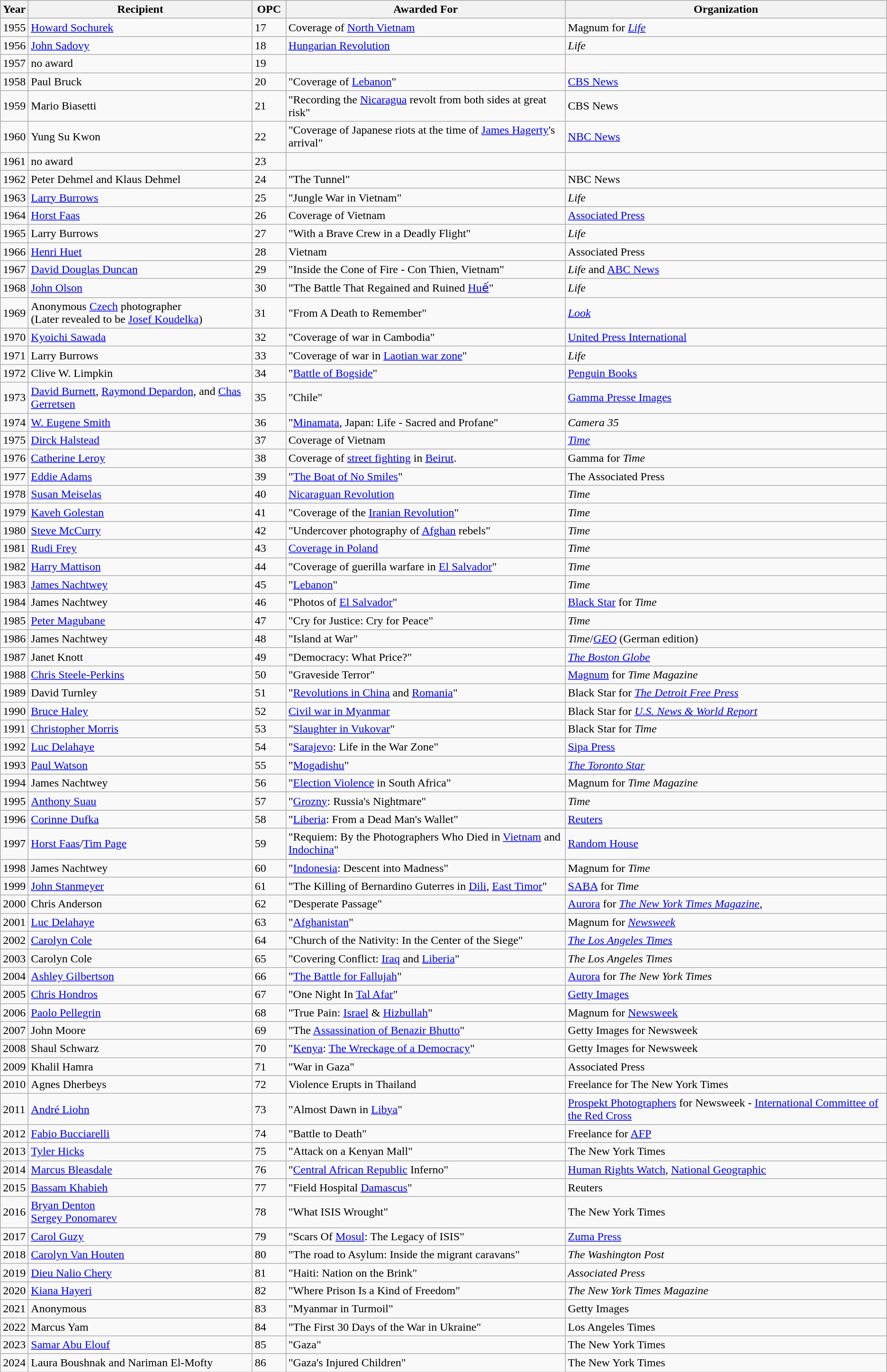<table class="wikitable">
<tr>
<th>Year</th>
<th>Recipient</th>
<th scope="col" style="width: 40px;">OPC</th>
<th>Awarded For</th>
<th>Organization</th>
</tr>
<tr>
<td>1955</td>
<td><a href='#'>Howard Sochurek</a></td>
<td>17</td>
<td>Coverage of <a href='#'>North Vietnam</a></td>
<td>Magnum for <em><a href='#'>Life</a></em></td>
</tr>
<tr>
<td>1956</td>
<td><a href='#'>John Sadovy</a></td>
<td>18</td>
<td><a href='#'>Hungarian Revolution</a></td>
<td><em>Life</em></td>
</tr>
<tr>
<td>1957</td>
<td>no award</td>
<td>19</td>
<td></td>
<td></td>
</tr>
<tr>
<td>1958</td>
<td>Paul Bruck</td>
<td>20</td>
<td>"Coverage of <a href='#'>Lebanon</a>"</td>
<td><a href='#'>CBS News</a></td>
</tr>
<tr>
<td>1959</td>
<td>Mario Biasetti</td>
<td>21</td>
<td>"Recording the <a href='#'>Nicaragua</a> revolt from both sides at great risk"</td>
<td>CBS News</td>
</tr>
<tr>
<td>1960</td>
<td>Yung Su Kwon</td>
<td>22</td>
<td>"Coverage of Japanese riots at the time of <a href='#'>James Hagerty</a>'s arrival"</td>
<td><a href='#'>NBC News</a></td>
</tr>
<tr>
<td>1961</td>
<td>no award</td>
<td>23</td>
<td></td>
<td></td>
</tr>
<tr>
<td>1962</td>
<td>Peter Dehmel and Klaus Dehmel</td>
<td>24</td>
<td>"The Tunnel"</td>
<td>NBC News</td>
</tr>
<tr>
<td>1963</td>
<td><a href='#'>Larry Burrows</a></td>
<td>25</td>
<td>"Jungle War in Vietnam"</td>
<td><em>Life</em></td>
</tr>
<tr>
<td>1964</td>
<td><a href='#'>Horst Faas</a></td>
<td>26</td>
<td>Coverage of Vietnam</td>
<td><a href='#'>Associated Press</a></td>
</tr>
<tr>
<td>1965</td>
<td>Larry Burrows</td>
<td>27</td>
<td>"With a Brave Crew in a Deadly Flight"</td>
<td><em>Life</em></td>
</tr>
<tr>
<td>1966</td>
<td><a href='#'>Henri Huet</a></td>
<td>28</td>
<td>Vietnam</td>
<td>Associated Press</td>
</tr>
<tr>
<td>1967</td>
<td><a href='#'>David Douglas Duncan</a></td>
<td>29</td>
<td>"Inside the Cone of Fire - Con Thien, Vietnam"</td>
<td><em>Life</em> and <a href='#'>ABC News</a></td>
</tr>
<tr>
<td>1968</td>
<td><a href='#'>John Olson</a></td>
<td>30</td>
<td>"The Battle That Regained and Ruined <a href='#'>Huế</a>"</td>
<td><em>Life</em></td>
</tr>
<tr>
<td>1969</td>
<td>Anonymous <a href='#'>Czech</a> photographer<br>(Later revealed to be <a href='#'>Josef Koudelka</a>)</td>
<td>31</td>
<td>"From A Death to Remember"</td>
<td><em><a href='#'>Look</a></em></td>
</tr>
<tr>
<td>1970</td>
<td><a href='#'>Kyoichi Sawada</a></td>
<td>32</td>
<td>"Coverage of war in Cambodia"</td>
<td><a href='#'>United Press International</a></td>
</tr>
<tr>
<td>1971</td>
<td>Larry Burrows</td>
<td>33</td>
<td>"Coverage of war in <a href='#'>Laotian war zone</a>"</td>
<td><em>Life</em></td>
</tr>
<tr>
<td>1972</td>
<td>Clive W. Limpkin</td>
<td>34</td>
<td>"<a href='#'>Battle of Bogside</a>"</td>
<td><a href='#'>Penguin Books</a></td>
</tr>
<tr>
<td>1973</td>
<td><a href='#'>David Burnett</a>, <a href='#'>Raymond Depardon</a>, and <a href='#'>Chas Gerretsen</a></td>
<td>35</td>
<td>"Chile"</td>
<td><a href='#'>Gamma Presse Images</a></td>
</tr>
<tr>
<td>1974</td>
<td><a href='#'>W. Eugene Smith</a></td>
<td>36</td>
<td>"<a href='#'>Minamata</a>, Japan: Life - Sacred and Profane"</td>
<td><em>Camera 35</em></td>
</tr>
<tr>
<td>1975</td>
<td><a href='#'>Dirck Halstead</a></td>
<td>37</td>
<td>Coverage of Vietnam</td>
<td><em><a href='#'>Time</a></em></td>
</tr>
<tr>
<td>1976</td>
<td><a href='#'>Catherine Leroy</a></td>
<td>38</td>
<td>Coverage of <a href='#'>street fighting</a> in <a href='#'>Beirut</a>.</td>
<td>Gamma for <em>Time</em></td>
</tr>
<tr>
<td>1977</td>
<td><a href='#'>Eddie Adams</a></td>
<td>39</td>
<td>"<a href='#'>The Boat of No Smiles</a>"</td>
<td>The Associated Press</td>
</tr>
<tr>
<td>1978</td>
<td><a href='#'>Susan Meiselas</a></td>
<td>40</td>
<td><a href='#'>Nicaraguan Revolution</a></td>
<td><em>Time</em></td>
</tr>
<tr>
<td>1979</td>
<td><a href='#'>Kaveh Golestan</a></td>
<td>41</td>
<td>"Coverage of the <a href='#'>Iranian Revolution</a>"</td>
<td><em>Time</em></td>
</tr>
<tr>
<td>1980</td>
<td><a href='#'>Steve McCurry</a></td>
<td>42</td>
<td>"Undercover photography of <a href='#'>Afghan</a> rebels"</td>
<td><em>Time</em></td>
</tr>
<tr>
<td>1981</td>
<td><a href='#'>Rudi Frey</a></td>
<td>43</td>
<td><a href='#'>Coverage in Poland</a></td>
<td><em>Time</em></td>
</tr>
<tr>
<td>1982</td>
<td><a href='#'>Harry Mattison</a></td>
<td>44</td>
<td>"Coverage of guerilla warfare in <a href='#'>El Salvador</a>"</td>
<td><em>Time</em></td>
</tr>
<tr>
<td>1983</td>
<td><a href='#'>James Nachtwey</a></td>
<td>45</td>
<td>"<a href='#'>Lebanon</a>"</td>
<td><em>Time</em></td>
</tr>
<tr>
<td>1984</td>
<td>James Nachtwey</td>
<td>46</td>
<td>"Photos of <a href='#'>El Salvador</a>"</td>
<td><a href='#'>Black Star</a> for <em>Time</em></td>
</tr>
<tr>
<td>1985</td>
<td><a href='#'>Peter Magubane</a></td>
<td>47</td>
<td>"Cry for Justice: Cry for Peace"</td>
<td><em>Time</em></td>
</tr>
<tr>
<td>1986</td>
<td>James Nachtwey</td>
<td>48</td>
<td>"Island at War"</td>
<td><em>Time</em>/<em><a href='#'>GEO</a></em> (German edition)</td>
</tr>
<tr>
<td>1987</td>
<td>Janet Knott</td>
<td>49</td>
<td>"Democracy: What Price?"</td>
<td><em><a href='#'>The Boston Globe</a></em></td>
</tr>
<tr>
<td>1988</td>
<td><a href='#'>Chris Steele-Perkins</a></td>
<td>50</td>
<td>"Graveside Terror"</td>
<td><a href='#'>Magnum</a> for <em>Time Magazine</em></td>
</tr>
<tr>
<td>1989</td>
<td>David Turnley</td>
<td>51</td>
<td>"<a href='#'>Revolutions in China</a> and <a href='#'>Romania</a>"</td>
<td>Black Star for <em><a href='#'>The Detroit Free Press</a></em></td>
</tr>
<tr>
<td>1990</td>
<td><a href='#'>Bruce Haley</a></td>
<td>52</td>
<td><a href='#'>Civil war in Myanmar</a></td>
<td>Black Star for <em><a href='#'>U.S. News & World Report</a></em></td>
</tr>
<tr>
<td>1991</td>
<td><a href='#'>Christopher Morris</a></td>
<td>53</td>
<td>"<a href='#'>Slaughter in Vukovar</a>"</td>
<td>Black Star for <em>Time</em></td>
</tr>
<tr>
<td>1992</td>
<td><a href='#'>Luc Delahaye</a></td>
<td>54</td>
<td>"<a href='#'>Sarajevo</a>: Life in the War Zone"</td>
<td><a href='#'>Sipa Press</a></td>
</tr>
<tr>
<td>1993</td>
<td><a href='#'>Paul Watson</a></td>
<td>55</td>
<td>"<a href='#'>Mogadishu</a>"</td>
<td><em><a href='#'>The Toronto Star</a></em></td>
</tr>
<tr>
<td>1994</td>
<td>James Nachtwey</td>
<td>56</td>
<td>"<a href='#'>Election Violence</a> in South Africa"</td>
<td>Magnum for <em>Time Magazine</em></td>
</tr>
<tr>
<td>1995</td>
<td><a href='#'>Anthony Suau</a></td>
<td>57</td>
<td>"<a href='#'>Grozny</a>: Russia's Nightmare"</td>
<td><em>Time</em></td>
</tr>
<tr>
<td>1996</td>
<td><a href='#'>Corinne Dufka</a></td>
<td>58</td>
<td>"<a href='#'>Liberia</a>: From a Dead Man's Wallet"</td>
<td><a href='#'>Reuters</a></td>
</tr>
<tr>
<td>1997</td>
<td><a href='#'>Horst Faas</a>/<a href='#'>Tim Page</a></td>
<td>59</td>
<td>"Requiem: By the Photographers Who Died in <a href='#'>Vietnam</a> and <a href='#'>Indochina</a>"</td>
<td><a href='#'>Random House</a></td>
</tr>
<tr>
<td>1998</td>
<td>James Nachtwey</td>
<td>60</td>
<td>"<a href='#'>Indonesia</a>: Descent into Madness"</td>
<td>Magnum for <em>Time</em></td>
</tr>
<tr>
<td>1999</td>
<td><a href='#'>John Stanmeyer</a></td>
<td>61</td>
<td>"The Killing of Bernardino Guterres in <a href='#'>Dili</a>, <a href='#'>East Timor</a>"</td>
<td><a href='#'>SABA</a> for <em>Time</em></td>
</tr>
<tr>
<td>2000</td>
<td>Chris Anderson</td>
<td>62</td>
<td>"Desperate Passage"</td>
<td><a href='#'>Aurora</a> for <em><a href='#'>The New York Times Magazine</a></em>,</td>
</tr>
<tr>
<td>2001</td>
<td><a href='#'>Luc Delahaye</a></td>
<td>63</td>
<td>"<a href='#'>Afghanistan</a>"</td>
<td>Magnum for <em><a href='#'>Newsweek</a></em></td>
</tr>
<tr>
<td>2002</td>
<td><a href='#'>Carolyn Cole</a></td>
<td>64</td>
<td>"Church of the Nativity: In the Center of the Siege"</td>
<td><em><a href='#'>The Los Angeles Times</a></em></td>
</tr>
<tr>
<td>2003</td>
<td>Carolyn Cole</td>
<td>65</td>
<td>"Covering Conflict: <a href='#'>Iraq</a> and <a href='#'>Liberia</a>"</td>
<td><em>The Los Angeles Times</em></td>
</tr>
<tr>
<td>2004</td>
<td><a href='#'>Ashley Gilbertson</a></td>
<td>66</td>
<td>"<a href='#'>The Battle for Fallujah</a>"</td>
<td><a href='#'>Aurora</a> for <em>The New York Times</em></td>
</tr>
<tr>
<td>2005</td>
<td><a href='#'>Chris Hondros</a></td>
<td>67</td>
<td>"One Night In <a href='#'>Tal Afar</a>"</td>
<td><a href='#'>Getty Images</a></td>
</tr>
<tr>
<td>2006</td>
<td><a href='#'>Paolo Pellegrin</a></td>
<td>68</td>
<td>"True Pain: <a href='#'>Israel</a> & <a href='#'>Hizbullah</a>"</td>
<td>Magnum for <a href='#'>Newsweek</a></td>
</tr>
<tr>
<td>2007</td>
<td>John Moore</td>
<td>69</td>
<td>"The <a href='#'>Assassination of Benazir Bhutto</a>"</td>
<td>Getty Images for Newsweek</td>
</tr>
<tr>
<td>2008</td>
<td>Shaul Schwarz</td>
<td>70</td>
<td>"<a href='#'>Kenya</a>: <a href='#'>The Wreckage of a Democracy</a>"</td>
<td>Getty Images for Newsweek</td>
</tr>
<tr>
<td>2009</td>
<td>Khalil Hamra</td>
<td>71</td>
<td>"War in Gaza"</td>
<td>Associated Press</td>
</tr>
<tr>
<td>2010</td>
<td>Agnes Dherbeys</td>
<td>72</td>
<td>Violence Erupts in Thailand</td>
<td>Freelance for The New York Times</td>
</tr>
<tr>
<td>2011</td>
<td><a href='#'>André Liohn</a></td>
<td>73</td>
<td>"Almost Dawn in <a href='#'>Libya</a>"</td>
<td><a href='#'>Prospekt Photographers</a> for Newsweek - <a href='#'>International Committee of the Red Cross</a></td>
</tr>
<tr>
<td>2012</td>
<td><a href='#'>Fabio Bucciarelli</a></td>
<td>74</td>
<td>"Battle to Death"</td>
<td>Freelance for <a href='#'>AFP</a></td>
</tr>
<tr>
<td>2013</td>
<td><a href='#'>Tyler Hicks</a></td>
<td>75</td>
<td>"Attack on a Kenyan Mall"</td>
<td>The New York Times</td>
</tr>
<tr>
<td>2014</td>
<td><a href='#'>Marcus Bleasdale</a></td>
<td>76</td>
<td>"<a href='#'>Central African Republic</a> Inferno"</td>
<td><a href='#'>Human Rights Watch</a>, <a href='#'>National Geographic</a></td>
</tr>
<tr>
<td>2015</td>
<td><a href='#'>Bassam Khabieh</a></td>
<td>77</td>
<td>"Field Hospital <a href='#'>Damascus</a>"</td>
<td>Reuters</td>
</tr>
<tr>
<td>2016</td>
<td><a href='#'>Bryan Denton</a><br><a href='#'>Sergey Ponomarev</a></td>
<td>78</td>
<td>"What ISIS Wrought"</td>
<td>The New York Times</td>
</tr>
<tr>
<td>2017</td>
<td><a href='#'>Carol Guzy</a></td>
<td>79</td>
<td>"Scars Of <a href='#'>Mosul</a>: The Legacy of ISIS"</td>
<td><a href='#'>Zuma Press</a></td>
</tr>
<tr>
<td>2018</td>
<td><a href='#'>Carolyn Van Houten</a></td>
<td>80</td>
<td>"The road to Asylum: Inside the migrant caravans"</td>
<td><em>The Washington Post</em></td>
</tr>
<tr>
<td>2019</td>
<td><a href='#'>Dieu Nalio Chery</a></td>
<td>81</td>
<td>"Haiti: Nation on the Brink"</td>
<td><em>Associated Press</em></td>
</tr>
<tr>
<td>2020</td>
<td><a href='#'>Kiana Hayeri</a></td>
<td>82</td>
<td>"Where Prison Is a Kind of Freedom"</td>
<td><em>The New York Times Magazine</em></td>
</tr>
<tr>
<td>2021</td>
<td>Anonymous</td>
<td>83</td>
<td>"Myanmar in Turmoil"</td>
<td>Getty Images</td>
</tr>
<tr>
<td>2022</td>
<td>Marcus Yam</td>
<td>84</td>
<td>"The First 30 Days of the War in Ukraine"</td>
<td>Los Angeles Times</td>
</tr>
<tr>
<td>2023</td>
<td><a href='#'>Samar Abu Elouf</a></td>
<td>85</td>
<td>"Gaza"</td>
<td>The New York Times</td>
</tr>
<tr>
<td>2024</td>
<td>Laura Boushnak and Nariman El-Mofty</td>
<td>86</td>
<td>"Gaza's Injured Children"</td>
<td>The New York Times</td>
</tr>
</table>
